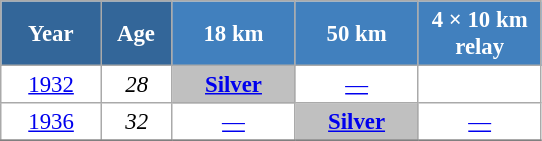<table class="wikitable" style="font-size:95%; text-align:center; border:grey solid 1px; border-collapse:collapse; background:#ffffff;">
<tr>
<th style="background-color:#369; color:white; width:60px;"> Year </th>
<th style="background-color:#369; color:white; width:40px;"> Age </th>
<th style="background-color:#4180be; color:white; width:75px;"> 18 km </th>
<th style="background-color:#4180be; color:white; width:75px;"> 50 km </th>
<th style="background-color:#4180be; color:white; width:75px;"> 4 × 10 km <br> relay </th>
</tr>
<tr>
<td><a href='#'>1932</a></td>
<td><em>28</em></td>
<td style="background:silver;"><a href='#'><strong>Silver</strong></a></td>
<td><a href='#'>—</a></td>
<td></td>
</tr>
<tr>
<td><a href='#'>1936</a></td>
<td><em>32</em></td>
<td><a href='#'>—</a></td>
<td style="background:silver;"><a href='#'><strong>Silver</strong></a></td>
<td><a href='#'>—</a></td>
</tr>
<tr>
</tr>
</table>
